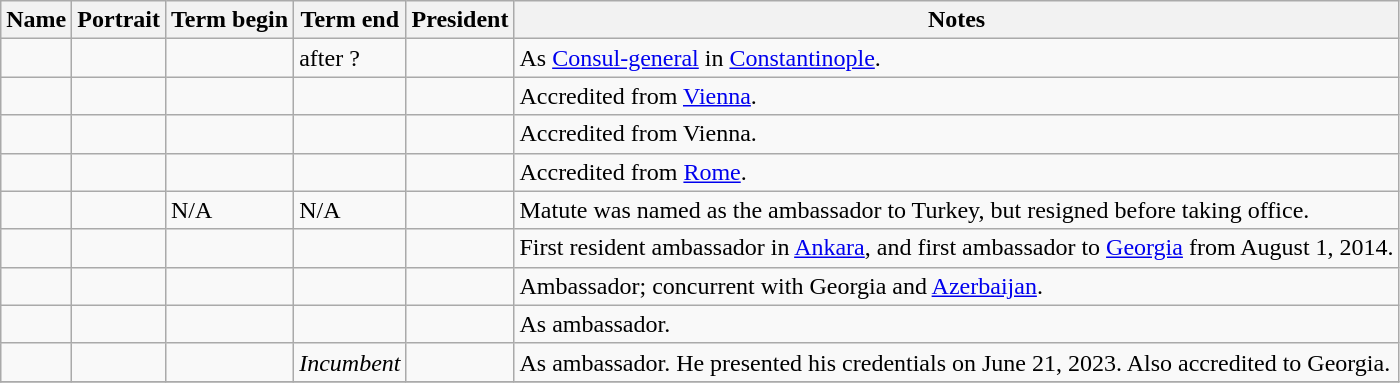<table class="wikitable sortable"  text-align:center;">
<tr>
<th>Name</th>
<th class="unsortable">Portrait</th>
<th>Term begin</th>
<th>Term end</th>
<th>President</th>
<th class="unsortable">Notes</th>
</tr>
<tr>
<td></td>
<td></td>
<td></td>
<td>after ?</td>
<td></td>
<td>As <a href='#'>Consul-general</a> in <a href='#'>Constantinople</a>.</td>
</tr>
<tr>
<td></td>
<td></td>
<td></td>
<td></td>
<td></td>
<td>Accredited from <a href='#'>Vienna</a>.</td>
</tr>
<tr>
<td></td>
<td></td>
<td></td>
<td></td>
<td></td>
<td>Accredited from Vienna.</td>
</tr>
<tr>
<td></td>
<td></td>
<td></td>
<td></td>
<td></td>
<td>Accredited from <a href='#'>Rome</a>.</td>
</tr>
<tr>
<td></td>
<td></td>
<td>N/A</td>
<td>N/A</td>
<td></td>
<td>Matute was named as the ambassador to Turkey, but resigned before taking office.</td>
</tr>
<tr>
<td></td>
<td></td>
<td></td>
<td></td>
<td></td>
<td>First resident ambassador in <a href='#'>Ankara</a>, and first ambassador to <a href='#'>Georgia</a> from August 1, 2014.</td>
</tr>
<tr>
<td></td>
<td></td>
<td></td>
<td></td>
<td></td>
<td>Ambassador; concurrent with Georgia and <a href='#'>Azerbaijan</a>.</td>
</tr>
<tr>
<td></td>
<td></td>
<td></td>
<td></td>
<td></td>
<td>As ambassador.</td>
</tr>
<tr>
<td></td>
<td></td>
<td></td>
<td><em>Incumbent</em></td>
<td></td>
<td>As ambassador. He presented his credentials on June 21, 2023. Also accredited to Georgia.</td>
</tr>
<tr>
</tr>
</table>
